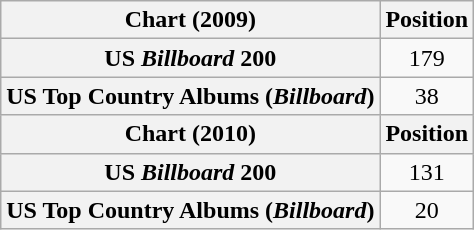<table class="wikitable plainrowheaders" style="text-align:center">
<tr>
<th scope="col">Chart (2009)</th>
<th scope="col">Position</th>
</tr>
<tr>
<th scope="row">US <em>Billboard</em> 200</th>
<td>179</td>
</tr>
<tr>
<th scope="row">US Top Country Albums (<em>Billboard</em>)</th>
<td>38</td>
</tr>
<tr>
<th scope="col">Chart (2010)</th>
<th scope="col">Position</th>
</tr>
<tr>
<th scope="row">US <em>Billboard</em> 200</th>
<td>131</td>
</tr>
<tr>
<th scope="row">US Top Country Albums (<em>Billboard</em>)</th>
<td>20</td>
</tr>
</table>
